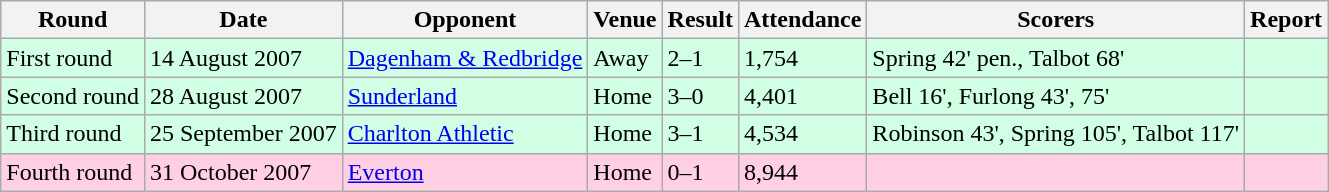<table class="wikitable">
<tr>
<th>Round</th>
<th>Date</th>
<th>Opponent</th>
<th>Venue</th>
<th>Result</th>
<th>Attendance</th>
<th>Scorers</th>
<th>Report</th>
</tr>
<tr bgcolor="#d0ffe3">
<td>First round</td>
<td>14 August 2007</td>
<td><a href='#'>Dagenham & Redbridge</a></td>
<td>Away</td>
<td>2–1</td>
<td>1,754</td>
<td>Spring 42' pen., Talbot 68'</td>
<td></td>
</tr>
<tr bgcolor="#d0ffe3">
<td>Second round</td>
<td>28 August 2007</td>
<td><a href='#'>Sunderland</a></td>
<td>Home</td>
<td>3–0</td>
<td>4,401</td>
<td>Bell 16', Furlong 43', 75'</td>
<td></td>
</tr>
<tr bgcolor="#d0ffe3">
<td>Third round</td>
<td>25 September 2007</td>
<td><a href='#'>Charlton Athletic</a></td>
<td>Home</td>
<td>3–1 </td>
<td>4,534</td>
<td>Robinson 43', Spring 105', Talbot 117'</td>
<td></td>
</tr>
<tr bgcolor="#ffd0e3">
<td>Fourth round</td>
<td>31 October 2007</td>
<td><a href='#'>Everton</a></td>
<td>Home</td>
<td>0–1 </td>
<td>8,944</td>
<td></td>
<td></td>
</tr>
</table>
